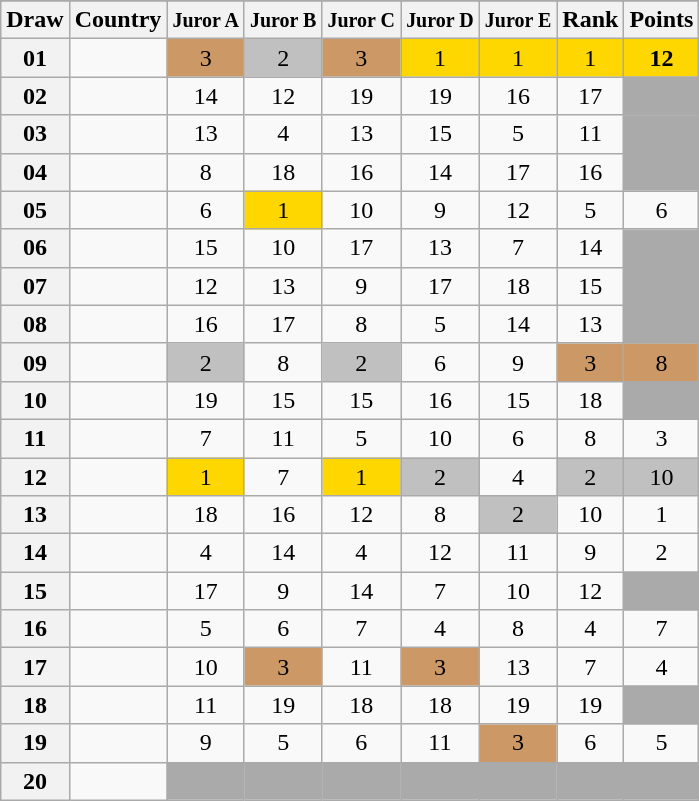<table class="sortable wikitable collapsible plainrowheaders" style="text-align:center;">
<tr>
</tr>
<tr>
<th scope="col">Draw</th>
<th scope="col">Country</th>
<th scope="col"><small>Juror A</small></th>
<th scope="col"><small>Juror B</small></th>
<th scope="col"><small>Juror C</small></th>
<th scope="col"><small>Juror D</small></th>
<th scope="col"><small>Juror E</small></th>
<th scope="col">Rank</th>
<th scope="col">Points</th>
</tr>
<tr>
<th scope="row" style="text-align:center;">01</th>
<td style="text-align:left;"></td>
<td style="background:#CC9966;">3</td>
<td style="background:silver;">2</td>
<td style="background:#CC9966;">3</td>
<td style="background:gold;">1</td>
<td style="background:gold;">1</td>
<td style="background:gold;">1</td>
<td style="background:gold;"><strong>12</strong></td>
</tr>
<tr>
<th scope="row" style="text-align:center;">02</th>
<td style="text-align:left;"></td>
<td>14</td>
<td>12</td>
<td>19</td>
<td>19</td>
<td>16</td>
<td>17</td>
<td style="background:#AAAAAA;"></td>
</tr>
<tr>
<th scope="row" style="text-align:center;">03</th>
<td style="text-align:left;"></td>
<td>13</td>
<td>4</td>
<td>13</td>
<td>15</td>
<td>5</td>
<td>11</td>
<td style="background:#AAAAAA;"></td>
</tr>
<tr>
<th scope="row" style="text-align:center;">04</th>
<td style="text-align:left;"></td>
<td>8</td>
<td>18</td>
<td>16</td>
<td>14</td>
<td>17</td>
<td>16</td>
<td style="background:#AAAAAA;"></td>
</tr>
<tr>
<th scope="row" style="text-align:center;">05</th>
<td style="text-align:left;"></td>
<td>6</td>
<td style="background:gold;">1</td>
<td>10</td>
<td>9</td>
<td>12</td>
<td>5</td>
<td>6</td>
</tr>
<tr>
<th scope="row" style="text-align:center;">06</th>
<td style="text-align:left;"></td>
<td>15</td>
<td>10</td>
<td>17</td>
<td>13</td>
<td>7</td>
<td>14</td>
<td style="background:#AAAAAA;"></td>
</tr>
<tr>
<th scope="row" style="text-align:center;">07</th>
<td style="text-align:left;"></td>
<td>12</td>
<td>13</td>
<td>9</td>
<td>17</td>
<td>18</td>
<td>15</td>
<td style="background:#AAAAAA;"></td>
</tr>
<tr>
<th scope="row" style="text-align:center;">08</th>
<td style="text-align:left;"></td>
<td>16</td>
<td>17</td>
<td>8</td>
<td>5</td>
<td>14</td>
<td>13</td>
<td style="background:#AAAAAA;"></td>
</tr>
<tr>
<th scope="row" style="text-align:center;">09</th>
<td style="text-align:left;"></td>
<td style="background:silver;">2</td>
<td>8</td>
<td style="background:silver;">2</td>
<td>6</td>
<td>9</td>
<td style="background:#CC9966;">3</td>
<td style="background:#CC9966;">8</td>
</tr>
<tr>
<th scope="row" style="text-align:center;">10</th>
<td style="text-align:left;"></td>
<td>19</td>
<td>15</td>
<td>15</td>
<td>16</td>
<td>15</td>
<td>18</td>
<td style="background:#AAAAAA;"></td>
</tr>
<tr>
<th scope="row" style="text-align:center;">11</th>
<td style="text-align:left;"></td>
<td>7</td>
<td>11</td>
<td>5</td>
<td>10</td>
<td>6</td>
<td>8</td>
<td>3</td>
</tr>
<tr>
<th scope="row" style="text-align:center;">12</th>
<td style="text-align:left;"></td>
<td style="background:gold;">1</td>
<td>7</td>
<td style="background:gold;">1</td>
<td style="background:silver;">2</td>
<td>4</td>
<td style="background:silver;">2</td>
<td style="background:silver;">10</td>
</tr>
<tr>
<th scope="row" style="text-align:center;">13</th>
<td style="text-align:left;"></td>
<td>18</td>
<td>16</td>
<td>12</td>
<td>8</td>
<td style="background:silver;">2</td>
<td>10</td>
<td>1</td>
</tr>
<tr>
<th scope="row" style="text-align:center;">14</th>
<td style="text-align:left;"></td>
<td>4</td>
<td>14</td>
<td>4</td>
<td>12</td>
<td>11</td>
<td>9</td>
<td>2</td>
</tr>
<tr>
<th scope="row" style="text-align:center;">15</th>
<td style="text-align:left;"></td>
<td>17</td>
<td>9</td>
<td>14</td>
<td>7</td>
<td>10</td>
<td>12</td>
<td style="background:#AAAAAA;"></td>
</tr>
<tr>
<th scope="row" style="text-align:center;">16</th>
<td style="text-align:left;"></td>
<td>5</td>
<td>6</td>
<td>7</td>
<td>4</td>
<td>8</td>
<td>4</td>
<td>7</td>
</tr>
<tr>
<th scope="row" style="text-align:center;">17</th>
<td style="text-align:left;"></td>
<td>10</td>
<td style="background:#CC9966;">3</td>
<td>11</td>
<td style="background:#CC9966;">3</td>
<td>13</td>
<td>7</td>
<td>4</td>
</tr>
<tr>
<th scope="row" style="text-align:center;">18</th>
<td style="text-align:left;"></td>
<td>11</td>
<td>19</td>
<td>18</td>
<td>18</td>
<td>19</td>
<td>19</td>
<td style="background:#AAAAAA;"></td>
</tr>
<tr>
<th scope="row" style="text-align:center;">19</th>
<td style="text-align:left;"></td>
<td>9</td>
<td>5</td>
<td>6</td>
<td>11</td>
<td style="background:#CC9966;">3</td>
<td>6</td>
<td>5</td>
</tr>
<tr class="sortbottom">
<th scope="row" style="text-align:center;">20</th>
<td style="text-align:left;"></td>
<td style="background:#AAAAAA;"></td>
<td style="background:#AAAAAA;"></td>
<td style="background:#AAAAAA;"></td>
<td style="background:#AAAAAA;"></td>
<td style="background:#AAAAAA;"></td>
<td style="background:#AAAAAA;"></td>
<td style="background:#AAAAAA;"></td>
</tr>
</table>
